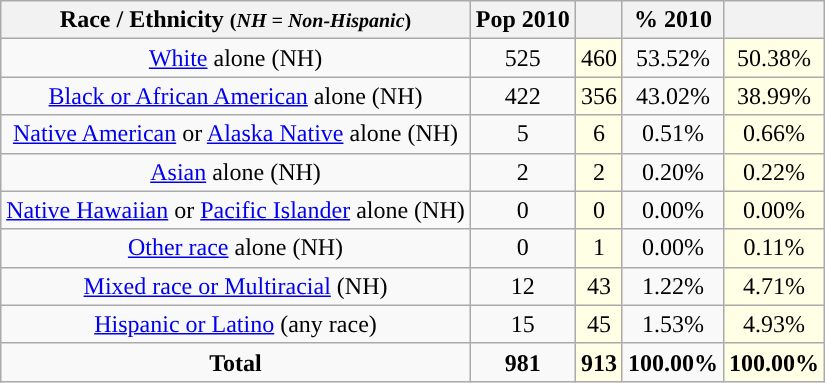<table class="wikitable" style="text-align:center;">
<tr>
<th>Race / Ethnicity <small>(<em>NH = Non-Hispanic</em>)</small></th>
<th>Pop 2010</th>
<th></th>
<th>% 2010</th>
<th></th>
</tr>
<tr>
<td><a href='#'>White</a> alone (NH)</td>
<td>525</td>
<td style='background: #ffffe6;'>460</td>
<td>53.52%</td>
<td style='background: #ffffe6;'>50.38%</td>
</tr>
<tr>
<td><a href='#'>Black or African American</a> alone (NH)</td>
<td>422</td>
<td style='background: #ffffe6;'>356</td>
<td>43.02%</td>
<td style='background: #ffffe6;'>38.99%</td>
</tr>
<tr>
<td><a href='#'>Native American</a> or <a href='#'>Alaska Native</a> alone (NH)</td>
<td>5</td>
<td style='background: #ffffe6;'>6</td>
<td>0.51%</td>
<td style='background: #ffffe6;'>0.66%</td>
</tr>
<tr>
<td><a href='#'>Asian</a> alone (NH)</td>
<td>2</td>
<td style='background: #ffffe6;'>2</td>
<td>0.20%</td>
<td style='background: #ffffe6;'>0.22%</td>
</tr>
<tr>
<td><a href='#'>Native Hawaiian</a> or <a href='#'>Pacific Islander</a> alone (NH)</td>
<td>0</td>
<td style='background: #ffffe6;'>0</td>
<td>0.00%</td>
<td style='background: #ffffe6;'>0.00%</td>
</tr>
<tr>
<td><a href='#'>Other race</a> alone (NH)</td>
<td>0</td>
<td style='background: #ffffe6;'>1</td>
<td>0.00%</td>
<td style='background: #ffffe6;'>0.11%</td>
</tr>
<tr>
<td><a href='#'>Mixed race or Multiracial</a> (NH)</td>
<td>12</td>
<td style='background: #ffffe6;'>43</td>
<td>1.22%</td>
<td style='background: #ffffe6;'>4.71%</td>
</tr>
<tr>
<td><a href='#'>Hispanic or Latino</a> (any race)</td>
<td>15</td>
<td style='background: #ffffe6;'>45</td>
<td>1.53%</td>
<td style='background: #ffffe6;'>4.93%</td>
</tr>
<tr>
<td><strong>Total</strong></td>
<td><strong>981</strong></td>
<td style='background: #ffffe6;'><strong>913</strong></td>
<td><strong>100.00%</strong></td>
<td style='background: #ffffe6;'><strong>100.00%</strong></td>
</tr>
</table>
